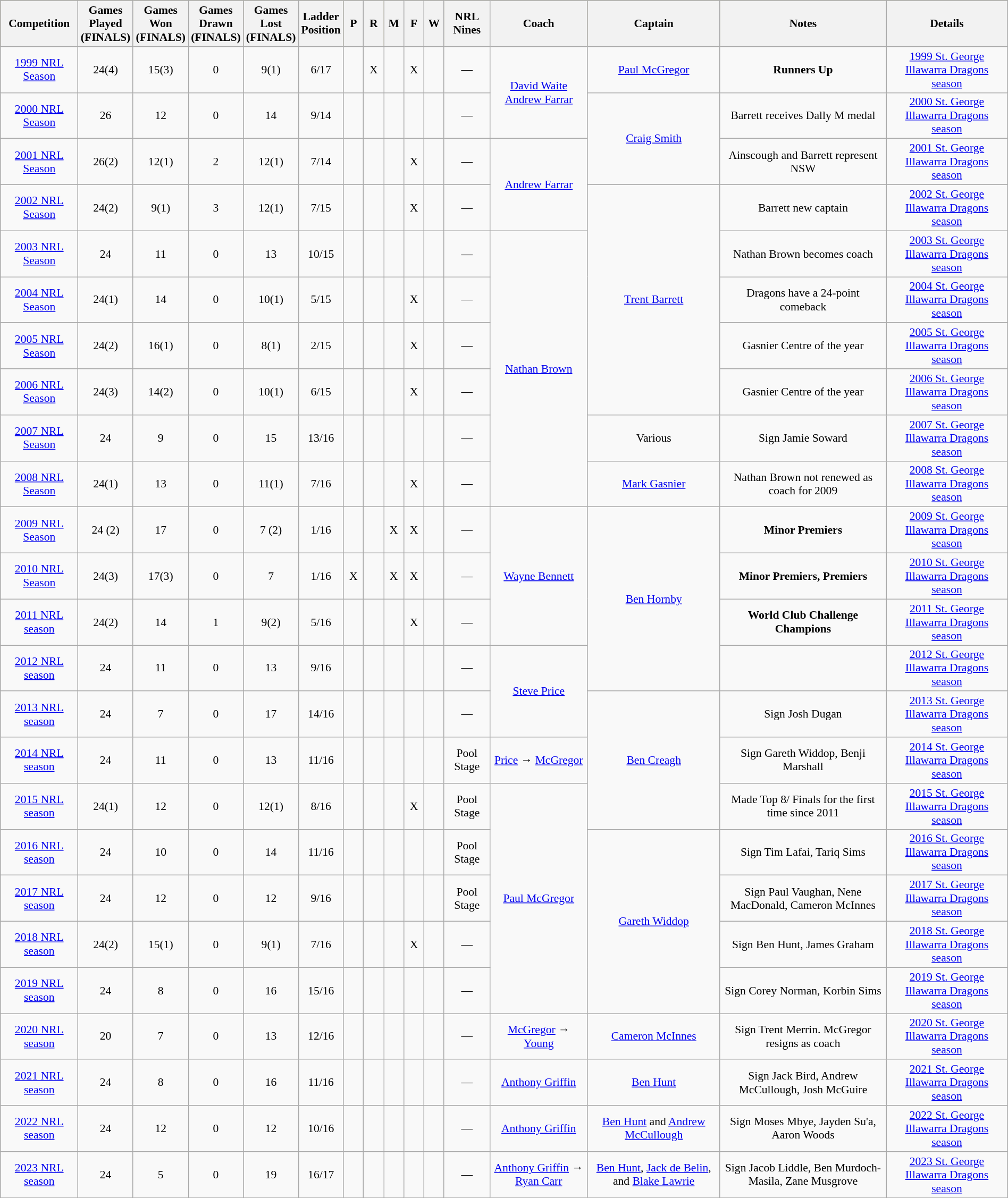<table class="wikitable"  style="width:100%; font-size:90%; text-align:center;">
<tr style="background:#bdb76b;">
<th>Competition</th>
<th>Games<br>Played<br>(FINALS)</th>
<th>Games<br>Won<br>(FINALS)</th>
<th>Games<br>Drawn<br>(FINALS)</th>
<th>Games<br>Lost<br>(FINALS)</th>
<th>Ladder<br>Position</th>
<th style="width:2%;">P</th>
<th style="width:2%;">R</th>
<th style="width:2%;">M</th>
<th style="width:2%;">F</th>
<th style="width:2%;">W</th>
<th>NRL Nines</th>
<th>Coach</th>
<th>Captain</th>
<th>Notes</th>
<th>Details</th>
</tr>
<tr>
<td><a href='#'>1999 NRL Season</a></td>
<td>24(4)</td>
<td>15(3)</td>
<td>0</td>
<td>9(1)</td>
<td>6/17</td>
<td></td>
<td>X</td>
<td></td>
<td>X</td>
<td></td>
<td>—</td>
<td rowspan="2"><a href='#'>David Waite</a><br><a href='#'>Andrew Farrar</a></td>
<td><a href='#'>Paul McGregor</a></td>
<td><strong>Runners Up</strong></td>
<td><a href='#'>1999 St. George Illawarra Dragons season</a></td>
</tr>
<tr>
<td><a href='#'>2000 NRL Season</a></td>
<td>26</td>
<td>12</td>
<td>0</td>
<td>14</td>
<td>9/14</td>
<td></td>
<td></td>
<td></td>
<td></td>
<td></td>
<td>—</td>
<td rowspan="2"><a href='#'>Craig Smith</a></td>
<td>Barrett receives Dally M medal</td>
<td><a href='#'>2000 St. George Illawarra Dragons season</a></td>
</tr>
<tr>
<td><a href='#'>2001 NRL Season</a></td>
<td>26(2)</td>
<td>12(1)</td>
<td>2</td>
<td>12(1)</td>
<td>7/14</td>
<td></td>
<td></td>
<td></td>
<td>X</td>
<td></td>
<td>—</td>
<td rowspan="2"><a href='#'>Andrew Farrar</a></td>
<td>Ainscough and Barrett represent NSW</td>
<td><a href='#'>2001 St. George Illawarra Dragons season</a></td>
</tr>
<tr>
<td><a href='#'>2002 NRL Season</a></td>
<td>24(2)</td>
<td>9(1)</td>
<td>3</td>
<td>12(1)</td>
<td>7/15</td>
<td></td>
<td></td>
<td></td>
<td>X</td>
<td></td>
<td>—</td>
<td rowspan="5"><a href='#'>Trent Barrett</a></td>
<td>Barrett new captain</td>
<td><a href='#'>2002 St. George Illawarra Dragons season</a></td>
</tr>
<tr>
<td><a href='#'>2003 NRL Season</a></td>
<td>24</td>
<td>11</td>
<td>0</td>
<td>13</td>
<td>10/15</td>
<td></td>
<td></td>
<td></td>
<td></td>
<td></td>
<td>—</td>
<td rowspan="6"><a href='#'>Nathan Brown</a></td>
<td>Nathan Brown becomes coach</td>
<td><a href='#'>2003 St. George Illawarra Dragons season</a></td>
</tr>
<tr>
<td><a href='#'>2004 NRL Season</a></td>
<td>24(1)</td>
<td>14</td>
<td>0</td>
<td>10(1)</td>
<td>5/15</td>
<td></td>
<td></td>
<td></td>
<td>X</td>
<td></td>
<td>—</td>
<td>Dragons have a 24-point comeback</td>
<td><a href='#'>2004 St. George Illawarra Dragons season</a></td>
</tr>
<tr>
<td><a href='#'>2005 NRL Season</a></td>
<td>24(2)</td>
<td>16(1)</td>
<td>0</td>
<td>8(1)</td>
<td>2/15</td>
<td></td>
<td></td>
<td></td>
<td>X</td>
<td></td>
<td>—</td>
<td>Gasnier Centre of the year</td>
<td><a href='#'>2005 St. George Illawarra Dragons season</a></td>
</tr>
<tr>
<td><a href='#'>2006 NRL Season</a></td>
<td>24(3)</td>
<td>14(2)</td>
<td>0</td>
<td>10(1)</td>
<td>6/15</td>
<td></td>
<td></td>
<td></td>
<td>X</td>
<td></td>
<td>—</td>
<td>Gasnier Centre of the year</td>
<td><a href='#'>2006 St. George Illawarra Dragons season</a></td>
</tr>
<tr>
<td><a href='#'>2007 NRL Season</a></td>
<td>24</td>
<td>9</td>
<td>0</td>
<td>15</td>
<td>13/16</td>
<td></td>
<td></td>
<td></td>
<td></td>
<td></td>
<td>—</td>
<td>Various</td>
<td>Sign Jamie Soward</td>
<td><a href='#'>2007 St. George Illawarra Dragons season</a></td>
</tr>
<tr>
<td><a href='#'>2008 NRL Season</a></td>
<td>24(1)</td>
<td>13</td>
<td>0</td>
<td>11(1)</td>
<td>7/16</td>
<td></td>
<td></td>
<td></td>
<td>X</td>
<td></td>
<td>—</td>
<td><a href='#'>Mark Gasnier</a></td>
<td>Nathan Brown not renewed as coach for 2009</td>
<td><a href='#'>2008 St. George Illawarra Dragons season</a></td>
</tr>
<tr>
<td><a href='#'>2009 NRL Season</a></td>
<td>24 (2)</td>
<td>17</td>
<td>0</td>
<td>7 (2)</td>
<td>1/16</td>
<td></td>
<td></td>
<td>X</td>
<td>X</td>
<td></td>
<td>—</td>
<td rowspan="3"><a href='#'>Wayne Bennett</a></td>
<td rowspan="4"><a href='#'>Ben Hornby</a></td>
<td><strong>Minor Premiers</strong></td>
<td><a href='#'>2009 St. George Illawarra Dragons season</a></td>
</tr>
<tr>
<td><a href='#'>2010 NRL Season</a></td>
<td>24(3)</td>
<td>17(3)</td>
<td>0</td>
<td>7</td>
<td>1/16</td>
<td>X</td>
<td></td>
<td>X</td>
<td>X</td>
<td></td>
<td>—</td>
<td><strong>Minor Premiers, Premiers</strong></td>
<td><a href='#'>2010 St. George Illawarra Dragons season</a></td>
</tr>
<tr>
<td><a href='#'>2011 NRL season</a></td>
<td>24(2)</td>
<td>14</td>
<td>1</td>
<td>9(2)</td>
<td>5/16</td>
<td></td>
<td></td>
<td></td>
<td>X</td>
<td></td>
<td>—</td>
<td><strong>World Club Challenge Champions</strong></td>
<td><a href='#'>2011 St. George Illawarra Dragons season</a></td>
</tr>
<tr>
<td><a href='#'>2012 NRL season</a></td>
<td>24</td>
<td>11</td>
<td>0</td>
<td>13</td>
<td>9/16</td>
<td></td>
<td></td>
<td></td>
<td></td>
<td></td>
<td>—</td>
<td rowspan="2"><a href='#'>Steve Price</a></td>
<td></td>
<td><a href='#'>2012 St. George Illawarra Dragons season</a></td>
</tr>
<tr>
<td><a href='#'>2013 NRL season</a></td>
<td>24</td>
<td>7</td>
<td>0</td>
<td>17</td>
<td>14/16</td>
<td></td>
<td></td>
<td></td>
<td></td>
<td></td>
<td>—</td>
<td rowspan="3"><a href='#'>Ben Creagh</a></td>
<td>Sign Josh Dugan</td>
<td><a href='#'>2013 St. George Illawarra Dragons season</a></td>
</tr>
<tr>
<td><a href='#'>2014 NRL season</a></td>
<td>24</td>
<td>11</td>
<td>0</td>
<td>13</td>
<td>11/16</td>
<td></td>
<td></td>
<td></td>
<td></td>
<td></td>
<td>Pool Stage</td>
<td rowspan="1"><a href='#'>Price</a> → <a href='#'>McGregor</a></td>
<td>Sign Gareth Widdop, Benji Marshall</td>
<td><a href='#'>2014 St. George Illawarra Dragons season</a></td>
</tr>
<tr>
<td><a href='#'>2015 NRL season</a></td>
<td>24(1)</td>
<td>12</td>
<td>0</td>
<td>12(1)</td>
<td>8/16</td>
<td></td>
<td></td>
<td></td>
<td>X</td>
<td></td>
<td>Pool Stage</td>
<td rowspan="5"><a href='#'>Paul McGregor</a></td>
<td>Made Top 8/ Finals for the first time since 2011</td>
<td><a href='#'>2015 St. George Illawarra Dragons season</a></td>
</tr>
<tr>
<td><a href='#'>2016 NRL season</a></td>
<td>24</td>
<td>10</td>
<td>0</td>
<td>14</td>
<td>11/16</td>
<td></td>
<td></td>
<td></td>
<td></td>
<td></td>
<td>Pool Stage</td>
<td rowspan="4"><a href='#'>Gareth Widdop</a></td>
<td>Sign Tim Lafai, Tariq Sims</td>
<td><a href='#'>2016 St. George Illawarra Dragons season</a></td>
</tr>
<tr>
<td><a href='#'>2017 NRL season</a></td>
<td>24</td>
<td>12</td>
<td>0</td>
<td>12</td>
<td>9/16</td>
<td></td>
<td></td>
<td></td>
<td></td>
<td></td>
<td>Pool Stage</td>
<td>Sign Paul Vaughan, Nene MacDonald, Cameron McInnes</td>
<td><a href='#'>2017 St. George Illawarra Dragons season</a></td>
</tr>
<tr>
<td><a href='#'>2018 NRL season</a></td>
<td>24(2)</td>
<td>15(1)</td>
<td>0</td>
<td>9(1)</td>
<td>7/16</td>
<td></td>
<td></td>
<td></td>
<td>X</td>
<td></td>
<td>—</td>
<td>Sign Ben Hunt, James Graham</td>
<td><a href='#'>2018 St. George Illawarra Dragons season</a></td>
</tr>
<tr>
<td><a href='#'>2019 NRL season</a></td>
<td>24</td>
<td>8</td>
<td>0</td>
<td>16</td>
<td>15/16</td>
<td></td>
<td></td>
<td></td>
<td></td>
<td></td>
<td>—</td>
<td>Sign Corey Norman, Korbin Sims</td>
<td><a href='#'>2019 St. George Illawarra Dragons season</a></td>
</tr>
<tr>
<td><a href='#'>2020 NRL season</a></td>
<td>20</td>
<td>7</td>
<td>0</td>
<td>13</td>
<td>12/16</td>
<td></td>
<td></td>
<td></td>
<td></td>
<td></td>
<td>—</td>
<td><a href='#'>McGregor</a> → <a href='#'>Young</a></td>
<td><a href='#'>Cameron McInnes</a></td>
<td>Sign Trent Merrin. McGregor resigns as coach</td>
<td><a href='#'>2020 St. George Illawarra Dragons season</a></td>
</tr>
<tr>
<td><a href='#'>2021 NRL season</a></td>
<td>24</td>
<td>8</td>
<td>0</td>
<td>16</td>
<td>11/16</td>
<td></td>
<td></td>
<td></td>
<td></td>
<td></td>
<td>—</td>
<td><a href='#'>Anthony Griffin</a></td>
<td><a href='#'>Ben Hunt</a></td>
<td>Sign Jack Bird, Andrew McCullough, Josh McGuire</td>
<td><a href='#'>2021 St. George Illawarra Dragons season</a></td>
</tr>
<tr>
<td><a href='#'>2022 NRL season</a></td>
<td>24</td>
<td>12</td>
<td>0</td>
<td>12</td>
<td>10/16</td>
<td></td>
<td></td>
<td></td>
<td></td>
<td></td>
<td>—</td>
<td><a href='#'>Anthony Griffin</a></td>
<td><a href='#'>Ben Hunt</a> and <a href='#'>Andrew McCullough</a></td>
<td>Sign Moses Mbye, Jayden Su'a, Aaron Woods</td>
<td><a href='#'>2022 St. George Illawarra Dragons season</a></td>
</tr>
<tr>
<td><a href='#'>2023 NRL season</a></td>
<td>24</td>
<td>5</td>
<td>0</td>
<td>19</td>
<td>16/17</td>
<td></td>
<td></td>
<td></td>
<td></td>
<td></td>
<td>—</td>
<td><a href='#'>Anthony Griffin</a> → <a href='#'>Ryan Carr</a></td>
<td><a href='#'>Ben Hunt</a>, <a href='#'>Jack de Belin</a>, and <a href='#'>Blake Lawrie</a></td>
<td>Sign Jacob Liddle, Ben Murdoch-Masila, Zane Musgrove</td>
<td><a href='#'>2023 St. George Illawarra Dragons season</a></td>
</tr>
</table>
